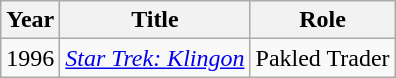<table class="wikitable">
<tr>
<th>Year</th>
<th>Title</th>
<th>Role</th>
</tr>
<tr>
<td>1996</td>
<td><em><a href='#'>Star Trek: Klingon</a></em></td>
<td>Pakled Trader</td>
</tr>
</table>
